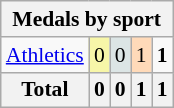<table class="wikitable" style="font-size:90%; text-align:center;">
<tr>
<th colspan="5">Medals by sport</th>
</tr>
<tr>
<td align="left"><a href='#'>Athletics</a></td>
<td style="background:#F7F6A8;">0</td>
<td style="background:#DCE5E5;">0</td>
<td style="background:#FFDAB9;">1</td>
<td><strong>1</strong></td>
</tr>
<tr class="sortbottom">
<th>Total</th>
<th>0</th>
<th>0</th>
<th>1</th>
<th>1</th>
</tr>
</table>
